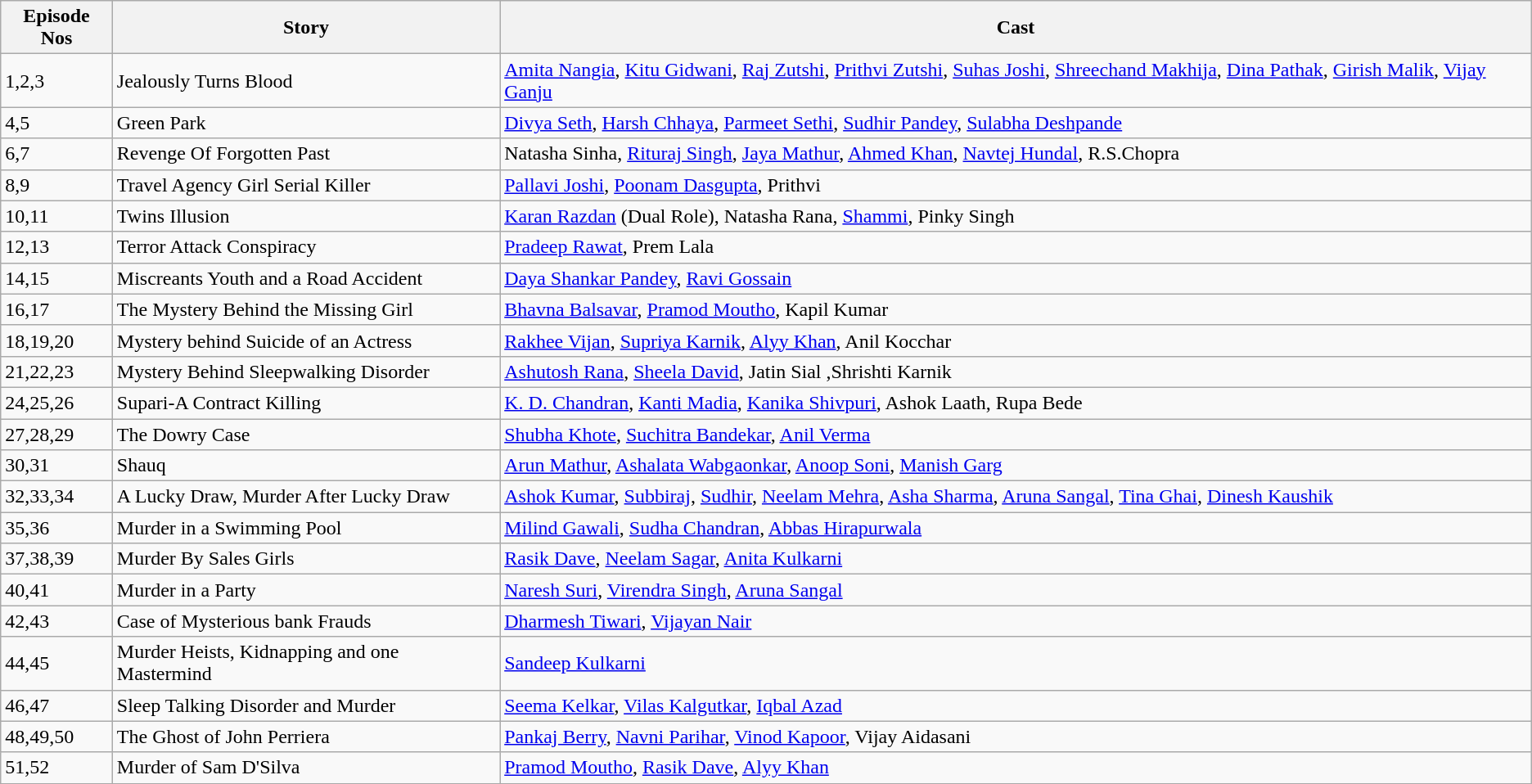<table class="wikitable">
<tr>
<th>Episode Nos</th>
<th>Story</th>
<th>Cast</th>
</tr>
<tr>
<td>1,2,3</td>
<td>Jealously Turns Blood</td>
<td><a href='#'>Amita Nangia</a>, <a href='#'>Kitu Gidwani</a>, <a href='#'>Raj Zutshi</a>, <a href='#'>Prithvi Zutshi</a>, <a href='#'>Suhas Joshi</a>, <a href='#'>Shreechand Makhija</a>, <a href='#'>Dina Pathak</a>, <a href='#'>Girish Malik</a>, <a href='#'>Vijay Ganju</a></td>
</tr>
<tr>
<td>4,5</td>
<td>Green Park</td>
<td><a href='#'>Divya Seth</a>, <a href='#'>Harsh Chhaya</a>, <a href='#'>Parmeet Sethi</a>, <a href='#'>Sudhir Pandey</a>, <a href='#'>Sulabha Deshpande</a></td>
</tr>
<tr>
<td>6,7</td>
<td>Revenge Of Forgotten Past</td>
<td>Natasha Sinha, <a href='#'>Rituraj Singh</a>, <a href='#'>Jaya Mathur</a>, <a href='#'>Ahmed Khan</a>, <a href='#'>Navtej Hundal</a>, R.S.Chopra</td>
</tr>
<tr>
<td>8,9</td>
<td>Travel Agency Girl Serial Killer</td>
<td><a href='#'>Pallavi Joshi</a>, <a href='#'>Poonam Dasgupta</a>, Prithvi</td>
</tr>
<tr>
<td>10,11</td>
<td>Twins Illusion</td>
<td><a href='#'>Karan Razdan</a> (Dual Role), Natasha Rana, <a href='#'>Shammi</a>, Pinky Singh</td>
</tr>
<tr>
<td>12,13</td>
<td>Terror Attack Conspiracy</td>
<td><a href='#'>Pradeep Rawat</a>, Prem Lala</td>
</tr>
<tr>
<td>14,15</td>
<td>Miscreants Youth and a Road Accident</td>
<td><a href='#'>Daya Shankar Pandey</a>, <a href='#'>Ravi Gossain</a></td>
</tr>
<tr>
<td>16,17</td>
<td>The Mystery Behind the Missing Girl</td>
<td><a href='#'>Bhavna Balsavar</a>, <a href='#'>Pramod Moutho</a>, Kapil Kumar</td>
</tr>
<tr>
<td>18,19,20</td>
<td>Mystery behind Suicide of an Actress</td>
<td><a href='#'>Rakhee Vijan</a>, <a href='#'>Supriya Karnik</a>, <a href='#'>Alyy Khan</a>, Anil Kocchar</td>
</tr>
<tr>
<td>21,22,23</td>
<td>Mystery Behind Sleepwalking Disorder</td>
<td><a href='#'>Ashutosh Rana</a>, <a href='#'>Sheela David</a>, Jatin Sial ,Shrishti Karnik</td>
</tr>
<tr>
<td>24,25,26</td>
<td>Supari-A Contract Killing</td>
<td><a href='#'>K. D. Chandran</a>, <a href='#'>Kanti Madia</a>, <a href='#'>Kanika Shivpuri</a>,  Ashok Laath, Rupa Bede</td>
</tr>
<tr>
<td>27,28,29</td>
<td>The Dowry Case</td>
<td><a href='#'>Shubha Khote</a>, <a href='#'>Suchitra Bandekar</a>, <a href='#'>Anil Verma</a></td>
</tr>
<tr>
<td>30,31</td>
<td>Shauq</td>
<td><a href='#'>Arun Mathur</a>, <a href='#'>Ashalata Wabgaonkar</a>, <a href='#'>Anoop Soni</a>, <a href='#'>Manish Garg</a></td>
</tr>
<tr>
<td>32,33,34</td>
<td>A Lucky Draw, Murder After Lucky Draw</td>
<td><a href='#'>Ashok Kumar</a>, <a href='#'>Subbiraj</a>, <a href='#'>Sudhir</a>, <a href='#'>Neelam Mehra</a>, <a href='#'>Asha Sharma</a>, <a href='#'>Aruna Sangal</a>, <a href='#'>Tina Ghai</a>, <a href='#'>Dinesh Kaushik</a></td>
</tr>
<tr>
<td>35,36</td>
<td>Murder in a Swimming Pool</td>
<td><a href='#'>Milind Gawali</a>, <a href='#'>Sudha Chandran</a>, <a href='#'>Abbas Hirapurwala</a></td>
</tr>
<tr>
<td>37,38,39</td>
<td>Murder By Sales Girls</td>
<td><a href='#'>Rasik Dave</a>, <a href='#'>Neelam Sagar</a>, <a href='#'>Anita Kulkarni</a></td>
</tr>
<tr>
<td>40,41</td>
<td>Murder in a Party</td>
<td><a href='#'>Naresh Suri</a>, <a href='#'>Virendra Singh</a>, <a href='#'>Aruna Sangal</a></td>
</tr>
<tr>
<td>42,43</td>
<td>Case of Mysterious bank Frauds</td>
<td><a href='#'>Dharmesh Tiwari</a>, <a href='#'>Vijayan Nair</a></td>
</tr>
<tr>
<td>44,45</td>
<td>Murder Heists, Kidnapping and one Mastermind</td>
<td><a href='#'>Sandeep Kulkarni</a></td>
</tr>
<tr>
<td>46,47</td>
<td>Sleep Talking Disorder and Murder</td>
<td><a href='#'>Seema Kelkar</a>, <a href='#'>Vilas Kalgutkar</a>, <a href='#'>Iqbal Azad</a></td>
</tr>
<tr>
<td>48,49,50</td>
<td>The Ghost of John Perriera</td>
<td><a href='#'>Pankaj Berry</a>, <a href='#'>Navni Parihar</a>, <a href='#'>Vinod Kapoor</a>, Vijay Aidasani</td>
</tr>
<tr>
<td>51,52</td>
<td>Murder of Sam D'Silva</td>
<td><a href='#'>Pramod Moutho</a>, <a href='#'>Rasik Dave</a>, <a href='#'>Alyy Khan</a></td>
</tr>
</table>
